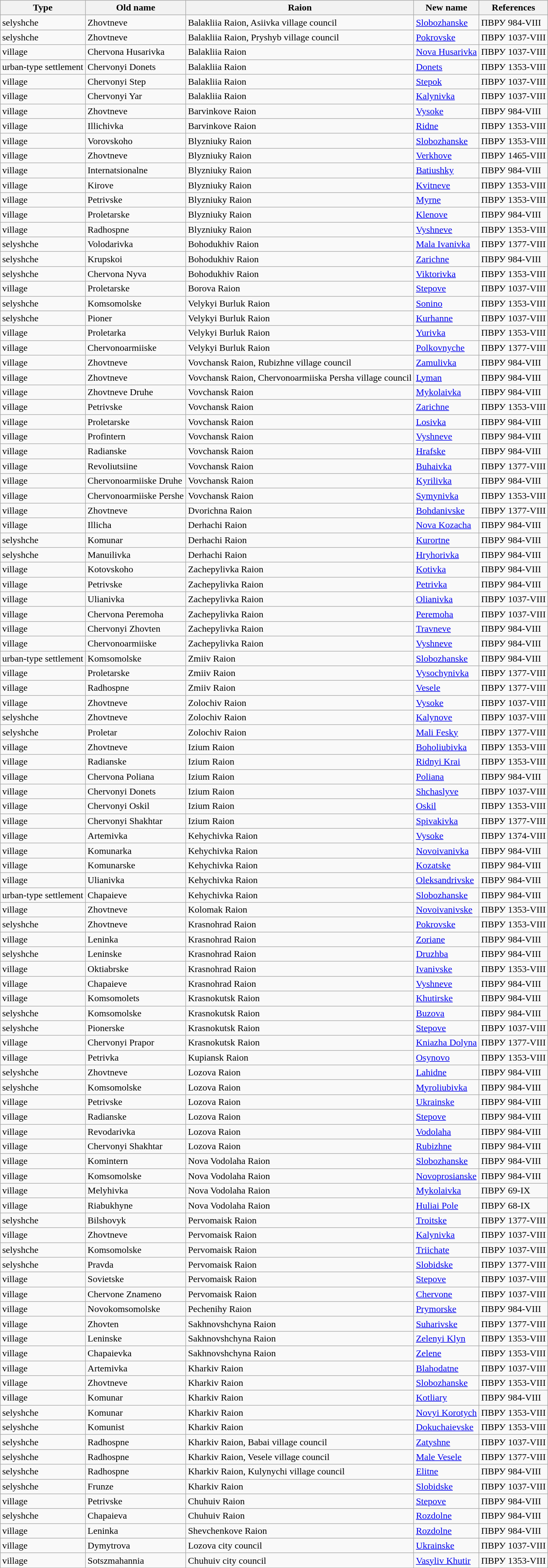<table class="wikitable sortable" style="margin:auto;">
<tr>
<th>Type</th>
<th>Old name</th>
<th>Raion</th>
<th>New name</th>
<th>References</th>
</tr>
<tr>
<td>selyshche</td>
<td>Zhovtneve</td>
<td>Balakliia Raion, Asiivka village council</td>
<td><a href='#'>Slobozhanske</a></td>
<td>ПВРУ 984-VIII</td>
</tr>
<tr>
<td>selyshche</td>
<td>Zhovtneve</td>
<td>Balakliia Raion, Pryshyb village council</td>
<td><a href='#'>Pokrovske</a></td>
<td>ПВРУ 1037-VIII</td>
</tr>
<tr>
<td>village</td>
<td>Chervona Husarivka</td>
<td>Balakliia Raion</td>
<td><a href='#'>Nova Husarivka</a></td>
<td>ПВРУ 1037-VIII</td>
</tr>
<tr>
<td>urban-type settlement</td>
<td>Chervonyi Donets</td>
<td>Balakliia Raion</td>
<td><a href='#'>Donets</a></td>
<td>ПВРУ 1353-VIII</td>
</tr>
<tr>
<td>village</td>
<td>Chervonyi Step</td>
<td>Balakliia Raion</td>
<td><a href='#'>Stepok</a></td>
<td>ПВРУ 1037-VIII</td>
</tr>
<tr>
<td>village</td>
<td>Chervonyi Yar</td>
<td>Balakliia Raion</td>
<td><a href='#'>Kalynivka</a></td>
<td>ПВРУ 1037-VIII</td>
</tr>
<tr>
<td>village</td>
<td>Zhovtneve</td>
<td>Barvinkove Raion</td>
<td><a href='#'>Vysoke</a></td>
<td>ПВРУ 984-VIII</td>
</tr>
<tr>
<td>village</td>
<td>Illichivka</td>
<td>Barvinkove Raion</td>
<td><a href='#'>Ridne</a></td>
<td>ПВРУ 1353-VIII</td>
</tr>
<tr>
<td>village</td>
<td>Vorovskoho</td>
<td>Blyzniuky Raion</td>
<td><a href='#'>Slobozhanske</a></td>
<td>ПВРУ 1353-VIII</td>
</tr>
<tr>
<td>village</td>
<td>Zhovtneve</td>
<td>Blyzniuky Raion</td>
<td><a href='#'>Verkhove</a></td>
<td>ПВРУ 1465-VIII</td>
</tr>
<tr>
<td>village</td>
<td>Internatsionalne</td>
<td>Blyzniuky Raion</td>
<td><a href='#'>Batiushky</a></td>
<td>ПВРУ 984-VIII</td>
</tr>
<tr>
<td>village</td>
<td>Kirove</td>
<td>Blyzniuky Raion</td>
<td><a href='#'>Kvitneve</a></td>
<td>ПВРУ 1353-VIII</td>
</tr>
<tr>
<td>village</td>
<td>Petrivske</td>
<td>Blyzniuky Raion</td>
<td><a href='#'>Myrne</a></td>
<td>ПВРУ 1353-VIII</td>
</tr>
<tr>
<td>village</td>
<td>Proletarske</td>
<td>Blyzniuky Raion</td>
<td><a href='#'>Klenove</a></td>
<td>ПВРУ 984-VIII</td>
</tr>
<tr>
<td>village</td>
<td>Radhospne</td>
<td>Blyzniuky Raion</td>
<td><a href='#'>Vyshneve</a></td>
<td>ПВРУ 1353-VIII</td>
</tr>
<tr>
<td>selyshche</td>
<td>Volodarivka</td>
<td>Bohodukhiv Raion</td>
<td><a href='#'>Mala Ivanivka</a></td>
<td>ПВРУ 1377-VIII</td>
</tr>
<tr>
<td>selyshche</td>
<td>Krupskoi</td>
<td>Bohodukhiv Raion</td>
<td><a href='#'>Zarichne</a></td>
<td>ПВРУ 984-VIII</td>
</tr>
<tr>
<td>selyshche</td>
<td>Chervona Nyva</td>
<td>Bohodukhiv Raion</td>
<td><a href='#'>Viktorivka</a></td>
<td>ПВРУ 1353-VIII</td>
</tr>
<tr>
<td>village</td>
<td>Proletarske</td>
<td>Borova Raion</td>
<td><a href='#'>Stepove</a></td>
<td>ПВРУ 1037-VIII</td>
</tr>
<tr>
<td>selyshche</td>
<td>Komsomolske</td>
<td>Velykyi Burluk Raion</td>
<td><a href='#'>Sonino</a></td>
<td>ПВРУ 1353-VIII</td>
</tr>
<tr>
<td>selyshche</td>
<td>Pioner</td>
<td>Velykyi Burluk Raion</td>
<td><a href='#'>Kurhanne</a></td>
<td>ПВРУ 1037-VIII</td>
</tr>
<tr>
<td>village</td>
<td>Proletarka</td>
<td>Velykyi Burluk Raion</td>
<td><a href='#'>Yurivka</a></td>
<td>ПВРУ 1353-VIII</td>
</tr>
<tr>
<td>village</td>
<td>Chervonoarmiiske</td>
<td>Velykyi Burluk Raion</td>
<td><a href='#'>Polkovnyche</a></td>
<td>ПВРУ 1377-VIII</td>
</tr>
<tr>
<td>village</td>
<td>Zhovtneve</td>
<td>Vovchansk Raion, Rubizhne village council</td>
<td><a href='#'>Zamulivka</a></td>
<td>ПВРУ 984-VIII</td>
</tr>
<tr>
<td>village</td>
<td>Zhovtneve</td>
<td>Vovchansk Raion, Chervonoarmiiska Persha village council</td>
<td><a href='#'>Lyman</a></td>
<td>ПВРУ 984-VIII</td>
</tr>
<tr>
<td>village</td>
<td>Zhovtneve Druhe</td>
<td>Vovchansk Raion</td>
<td><a href='#'>Mykolaivka</a></td>
<td>ПВРУ 984-VIII</td>
</tr>
<tr>
<td>village</td>
<td>Petrivske</td>
<td>Vovchansk Raion</td>
<td><a href='#'>Zarichne</a></td>
<td>ПВРУ 1353-VIII</td>
</tr>
<tr>
<td>village</td>
<td>Proletarske</td>
<td>Vovchansk Raion</td>
<td><a href='#'>Losivka</a></td>
<td>ПВРУ 984-VIII</td>
</tr>
<tr>
<td>village</td>
<td>Profintern</td>
<td>Vovchansk Raion</td>
<td><a href='#'>Vyshneve</a></td>
<td>ПВРУ 984-VIII</td>
</tr>
<tr>
<td>village</td>
<td>Radianske</td>
<td>Vovchansk Raion</td>
<td><a href='#'>Hrafske</a></td>
<td>ПВРУ 984-VIII</td>
</tr>
<tr>
<td>village</td>
<td>Revoliutsiine</td>
<td>Vovchansk Raion</td>
<td><a href='#'>Buhaivka</a></td>
<td>ПВРУ 1377-VIII</td>
</tr>
<tr>
<td>village</td>
<td>Chervonoarmiiske Druhe</td>
<td>Vovchansk Raion</td>
<td><a href='#'>Kyrilivka</a></td>
<td>ПВРУ 984-VIII</td>
</tr>
<tr>
<td>village</td>
<td>Chervonoarmiiske Pershe</td>
<td>Vovchansk Raion</td>
<td><a href='#'>Symynivka</a></td>
<td>ПВРУ 1353-VIII</td>
</tr>
<tr>
<td>village</td>
<td>Zhovtneve</td>
<td>Dvorichna Raion</td>
<td><a href='#'>Bohdanivske</a></td>
<td>ПВРУ 1377-VIII</td>
</tr>
<tr>
<td>village</td>
<td>Illicha</td>
<td>Derhachi Raion</td>
<td><a href='#'>Nova Kozacha</a></td>
<td>ПВРУ 984-VIII</td>
</tr>
<tr>
<td>selyshche</td>
<td>Komunar</td>
<td>Derhachi Raion</td>
<td><a href='#'>Kurortne</a></td>
<td>ПВРУ 984-VIII</td>
</tr>
<tr>
<td>selyshche</td>
<td>Manuilivka</td>
<td>Derhachi Raion</td>
<td><a href='#'>Hryhorivka</a></td>
<td>ПВРУ 984-VIII</td>
</tr>
<tr>
<td>village</td>
<td>Kotovskoho</td>
<td>Zachepylivka Raion</td>
<td><a href='#'>Kotivka</a></td>
<td>ПВРУ 984-VIII</td>
</tr>
<tr>
<td>village</td>
<td>Petrivske</td>
<td>Zachepylivka Raion</td>
<td><a href='#'>Petrivka</a></td>
<td>ПВРУ 984-VIII</td>
</tr>
<tr>
<td>village</td>
<td>Ulianivka</td>
<td>Zachepylivka Raion</td>
<td><a href='#'>Olianivka</a></td>
<td>ПВРУ 1037-VIII</td>
</tr>
<tr>
<td>village</td>
<td>Chervona Peremoha</td>
<td>Zachepylivka Raion</td>
<td><a href='#'>Peremoha</a></td>
<td>ПВРУ 1037-VIII</td>
</tr>
<tr>
<td>village</td>
<td>Chervonyi Zhovten</td>
<td>Zachepylivka Raion</td>
<td><a href='#'>Travneve</a></td>
<td>ПВРУ 984-VIII</td>
</tr>
<tr>
<td>village</td>
<td>Chervonoarmiiske</td>
<td>Zachepylivka Raion</td>
<td><a href='#'>Vyshneve</a></td>
<td>ПВРУ 984-VIII</td>
</tr>
<tr>
<td>urban-type settlement</td>
<td>Komsomolske</td>
<td>Zmiiv Raion</td>
<td><a href='#'>Slobozhanske</a></td>
<td>ПВРУ 984-VIII</td>
</tr>
<tr>
<td>village</td>
<td>Proletarske</td>
<td>Zmiiv Raion</td>
<td><a href='#'>Vysochynivka</a></td>
<td>ПВРУ 1377-VIII</td>
</tr>
<tr>
<td>village</td>
<td>Radhospne</td>
<td>Zmiiv Raion</td>
<td><a href='#'>Vesele</a></td>
<td>ПВРУ 1377-VIII</td>
</tr>
<tr>
<td>village</td>
<td>Zhovtneve</td>
<td>Zolochiv Raion</td>
<td><a href='#'>Vysoke</a></td>
<td>ПВРУ 1037-VIII</td>
</tr>
<tr>
<td>selyshche</td>
<td>Zhovtneve</td>
<td>Zolochiv Raion</td>
<td><a href='#'>Kalynove</a></td>
<td>ПВРУ 1037-VIII</td>
</tr>
<tr>
<td>selyshche</td>
<td>Proletar</td>
<td>Zolochiv Raion</td>
<td><a href='#'>Mali Fesky</a></td>
<td>ПВРУ 1377-VIII</td>
</tr>
<tr>
<td>village</td>
<td>Zhovtneve</td>
<td>Izium Raion</td>
<td><a href='#'>Boholiubivka</a></td>
<td>ПВРУ 1353-VIII</td>
</tr>
<tr>
<td>village</td>
<td>Radianske</td>
<td>Izium Raion</td>
<td><a href='#'>Ridnyi Krai</a></td>
<td>ПВРУ 1353-VIII</td>
</tr>
<tr>
<td>village</td>
<td>Chervona Poliana</td>
<td>Izium Raion</td>
<td><a href='#'>Poliana</a></td>
<td>ПВРУ 984-VIII</td>
</tr>
<tr>
<td>village</td>
<td>Chervonyi Donets</td>
<td>Izium Raion</td>
<td><a href='#'>Shchaslyve</a></td>
<td>ПВРУ 1037-VIII</td>
</tr>
<tr>
<td>village</td>
<td>Chervonyi Oskil</td>
<td>Izium Raion</td>
<td><a href='#'>Oskil</a></td>
<td>ПВРУ 1353-VIII</td>
</tr>
<tr>
<td>village</td>
<td>Chervonyi Shakhtar</td>
<td>Izium Raion</td>
<td><a href='#'>Spivakivka</a></td>
<td>ПВРУ 1377-VIII</td>
</tr>
<tr>
<td>village</td>
<td>Artemivka</td>
<td>Kehychivka Raion</td>
<td><a href='#'>Vysoke</a></td>
<td>ПВРУ 1374-VIII</td>
</tr>
<tr>
<td>village</td>
<td>Komunarka</td>
<td>Kehychivka Raion</td>
<td><a href='#'>Novoivanivka</a></td>
<td>ПВРУ 984-VIII</td>
</tr>
<tr>
<td>village</td>
<td>Komunarske</td>
<td>Kehychivka Raion</td>
<td><a href='#'>Kozatske</a></td>
<td>ПВРУ 984-VIII</td>
</tr>
<tr>
<td>village</td>
<td>Ulianivka</td>
<td>Kehychivka Raion</td>
<td><a href='#'>Oleksandrivske</a></td>
<td>ПВРУ 984-VIII</td>
</tr>
<tr>
<td>urban-type settlement</td>
<td>Chapaieve</td>
<td>Kehychivka Raion</td>
<td><a href='#'>Slobozhanske</a></td>
<td>ПВРУ 984-VIII</td>
</tr>
<tr>
<td>village</td>
<td>Zhovtneve</td>
<td>Kolomak Raion</td>
<td><a href='#'>Novoivanivske</a></td>
<td>ПВРУ 1353-VIII</td>
</tr>
<tr>
<td>selyshche</td>
<td>Zhovtneve</td>
<td>Krasnohrad Raion</td>
<td><a href='#'>Pokrovske</a></td>
<td>ПВРУ 1353-VIII</td>
</tr>
<tr>
<td>village</td>
<td>Leninka</td>
<td>Krasnohrad Raion</td>
<td><a href='#'>Zoriane</a></td>
<td>ПВРУ 984-VIII</td>
</tr>
<tr>
<td>selyshche</td>
<td>Leninske</td>
<td>Krasnohrad Raion</td>
<td><a href='#'>Druzhba</a></td>
<td>ПВРУ 984-VIII</td>
</tr>
<tr>
<td>village</td>
<td>Oktiabrske</td>
<td>Krasnohrad Raion</td>
<td><a href='#'>Ivanivske</a></td>
<td>ПВРУ 1353-VIII</td>
</tr>
<tr>
<td>village</td>
<td>Chapaieve</td>
<td>Krasnohrad Raion</td>
<td><a href='#'>Vyshneve</a></td>
<td>ПВРУ 984-VIII</td>
</tr>
<tr>
<td>village</td>
<td>Komsomolets</td>
<td>Krasnokutsk Raion</td>
<td><a href='#'>Khutirske</a></td>
<td>ПВРУ 984-VIII</td>
</tr>
<tr>
<td>selyshche</td>
<td>Komsomolske</td>
<td>Krasnokutsk Raion</td>
<td><a href='#'>Buzova</a></td>
<td>ПВРУ 984-VIII</td>
</tr>
<tr>
<td>selyshche</td>
<td>Pionerske</td>
<td>Krasnokutsk Raion</td>
<td><a href='#'>Stepove</a></td>
<td>ПВРУ 1037-VIII</td>
</tr>
<tr>
<td>village</td>
<td>Chervonyi Prapor</td>
<td>Krasnokutsk Raion</td>
<td><a href='#'>Kniazha Dolyna</a></td>
<td>ПВРУ 1377-VIII</td>
</tr>
<tr>
<td>village</td>
<td>Petrivka</td>
<td>Kupiansk Raion</td>
<td><a href='#'>Osynovo</a></td>
<td>ПВРУ 1353-VIII</td>
</tr>
<tr>
<td>selyshche</td>
<td>Zhovtneve</td>
<td>Lozova Raion</td>
<td><a href='#'>Lahidne</a></td>
<td>ПВРУ 984-VIII</td>
</tr>
<tr>
<td>selyshche</td>
<td>Komsomolske</td>
<td>Lozova Raion</td>
<td><a href='#'>Myroliubivka</a></td>
<td>ПВРУ 984-VIII</td>
</tr>
<tr>
<td>village</td>
<td>Petrivske</td>
<td>Lozova Raion</td>
<td><a href='#'>Ukrainske</a></td>
<td>ПВРУ 984-VIII</td>
</tr>
<tr>
<td>village</td>
<td>Radianske</td>
<td>Lozova Raion</td>
<td><a href='#'>Stepove</a></td>
<td>ПВРУ 984-VIII</td>
</tr>
<tr>
<td>village</td>
<td>Revodarivka</td>
<td>Lozova Raion</td>
<td><a href='#'>Vodolaha</a></td>
<td>ПВРУ 984-VIII</td>
</tr>
<tr>
<td>village</td>
<td>Chervonyi Shakhtar</td>
<td>Lozova Raion</td>
<td><a href='#'>Rubizhne</a></td>
<td>ПВРУ 984-VIII</td>
</tr>
<tr>
<td>village</td>
<td>Komintern</td>
<td>Nova Vodolaha Raion</td>
<td><a href='#'>Slobozhanske</a></td>
<td>ПВРУ 984-VIII</td>
</tr>
<tr>
<td>village</td>
<td>Komsomolske</td>
<td>Nova Vodolaha Raion</td>
<td><a href='#'>Novoprosianske</a></td>
<td>ПВРУ 984-VIII</td>
</tr>
<tr>
<td>village</td>
<td>Melyhivka</td>
<td>Nova Vodolaha Raion</td>
<td><a href='#'>Mykolaivka</a></td>
<td>ПВРУ 69-IX</td>
</tr>
<tr>
<td>village</td>
<td>Riabukhyne</td>
<td>Nova Vodolaha Raion</td>
<td><a href='#'>Huliai Pole</a></td>
<td>ПВРУ 68-IX</td>
</tr>
<tr>
<td>selyshche</td>
<td>Bilshovyk</td>
<td>Pervomaisk Raion</td>
<td><a href='#'>Troitske</a></td>
<td>ПВРУ 1377-VIII</td>
</tr>
<tr>
<td>village</td>
<td>Zhovtneve</td>
<td>Pervomaisk Raion</td>
<td><a href='#'>Kalynivka</a></td>
<td>ПВРУ 1037-VIII</td>
</tr>
<tr>
<td>selyshche</td>
<td>Komsomolske</td>
<td>Pervomaisk Raion</td>
<td><a href='#'>Triichate</a></td>
<td>ПВРУ 1037-VIII</td>
</tr>
<tr>
<td>selyshche</td>
<td>Pravda</td>
<td>Pervomaisk Raion</td>
<td><a href='#'>Slobidske</a></td>
<td>ПВРУ 1377-VIII</td>
</tr>
<tr>
<td>village</td>
<td>Sovietske</td>
<td>Pervomaisk Raion</td>
<td><a href='#'>Stepove</a></td>
<td>ПВРУ 1037-VIII</td>
</tr>
<tr>
<td>village</td>
<td>Chervone Znameno</td>
<td>Pervomaisk Raion</td>
<td><a href='#'>Chervone</a></td>
<td>ПВРУ 1037-VIII</td>
</tr>
<tr>
<td>village</td>
<td>Novokomsomolske</td>
<td>Pechenihy Raion</td>
<td><a href='#'>Prymorske</a></td>
<td>ПВРУ 984-VIII</td>
</tr>
<tr>
<td>village</td>
<td>Zhovten</td>
<td>Sakhnovshchyna Raion</td>
<td><a href='#'>Suharivske</a></td>
<td>ПВРУ 1377-VIII</td>
</tr>
<tr>
<td>village</td>
<td>Leninske</td>
<td>Sakhnovshchyna Raion</td>
<td><a href='#'>Zelenyi Klyn</a></td>
<td>ПВРУ 1353-VIII</td>
</tr>
<tr>
<td>village</td>
<td>Chapaievka</td>
<td>Sakhnovshchyna Raion</td>
<td><a href='#'>Zelene</a></td>
<td>ПВРУ 1353-VIII</td>
</tr>
<tr>
<td>village</td>
<td>Artemivka</td>
<td>Kharkiv Raion</td>
<td><a href='#'>Blahodatne</a></td>
<td>ПВРУ 1037-VIII</td>
</tr>
<tr>
<td>village</td>
<td>Zhovtneve</td>
<td>Kharkiv Raion</td>
<td><a href='#'>Slobozhanske</a></td>
<td>ПВРУ 1353-VIII</td>
</tr>
<tr>
<td>village</td>
<td>Komunar</td>
<td>Kharkiv Raion</td>
<td><a href='#'>Kotliary</a></td>
<td>ПВРУ 984-VIII</td>
</tr>
<tr>
<td>selyshche</td>
<td>Komunar</td>
<td>Kharkiv Raion</td>
<td><a href='#'>Novyi Korotych</a></td>
<td>ПВРУ 1353-VIII</td>
</tr>
<tr>
<td>selyshche</td>
<td>Komunist</td>
<td>Kharkiv Raion</td>
<td><a href='#'>Dokuchaievske</a></td>
<td>ПВРУ 1353-VIII</td>
</tr>
<tr>
<td>selyshche</td>
<td>Radhospne</td>
<td>Kharkiv Raion, Babai village council</td>
<td><a href='#'>Zatyshne</a></td>
<td>ПВРУ 1037-VIII</td>
</tr>
<tr>
<td>selyshche</td>
<td>Radhospne</td>
<td>Kharkiv Raion, Vesele village council</td>
<td><a href='#'>Male Vesele</a></td>
<td>ПВРУ 1377-VIII</td>
</tr>
<tr>
<td>selyshche</td>
<td>Radhospne</td>
<td>Kharkiv Raion, Kulynychi village council</td>
<td><a href='#'>Elitne</a></td>
<td>ПВРУ 984-VIII</td>
</tr>
<tr>
<td>selyshche</td>
<td>Frunze</td>
<td>Kharkiv Raion</td>
<td><a href='#'>Slobidske</a></td>
<td>ПВРУ 1037-VIII</td>
</tr>
<tr>
<td>village</td>
<td>Petrivske</td>
<td>Chuhuiv Raion</td>
<td><a href='#'>Stepove</a></td>
<td>ПВРУ 984-VIII</td>
</tr>
<tr>
<td>selyshche</td>
<td>Chapaieva</td>
<td>Chuhuiv Raion</td>
<td><a href='#'>Rozdolne</a></td>
<td>ПВРУ 984-VIII</td>
</tr>
<tr>
<td>village</td>
<td>Leninka</td>
<td>Shevchenkove Raion</td>
<td><a href='#'>Rozdolne</a></td>
<td>ПВРУ 984-VIII</td>
</tr>
<tr>
<td>village</td>
<td>Dymytrova</td>
<td>Lozova city council</td>
<td><a href='#'>Ukrainske</a></td>
<td>ПВРУ 1037-VIII</td>
</tr>
<tr>
<td>village</td>
<td>Sotszmahannia</td>
<td>Chuhuiv city council</td>
<td><a href='#'>Vasyliv Khutir</a></td>
<td>ПВРУ 1353-VIII</td>
</tr>
</table>
